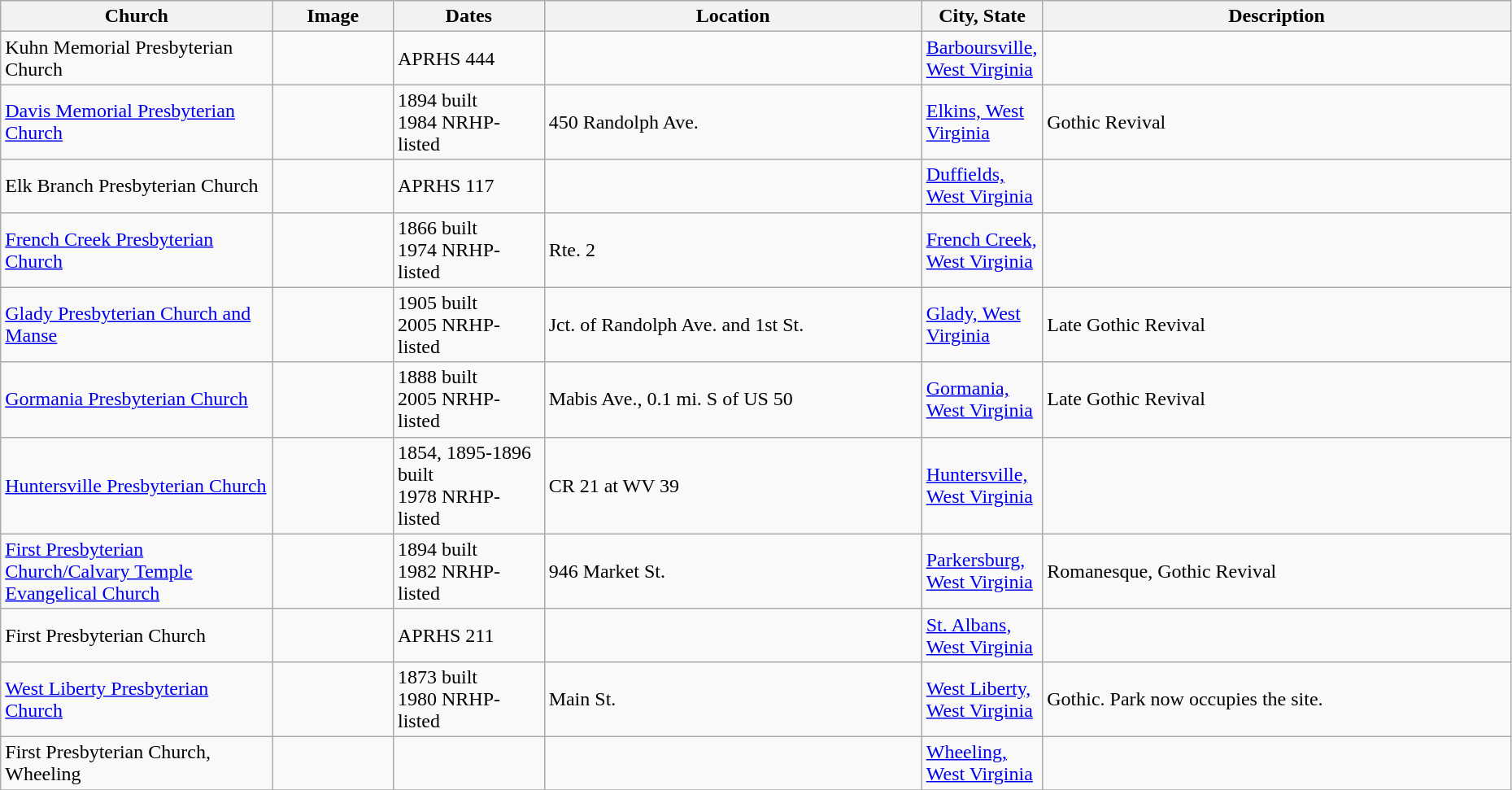<table class="wikitable sortable" style="width:98%">
<tr>
<th width = 18%><strong>Church</strong></th>
<th width = 8% class="unsortable"><strong>Image</strong></th>
<th width = 10%><strong>Dates</strong></th>
<th width = 25%><strong>Location</strong></th>
<th width = 8%><strong>City, State</strong></th>
<th class="unsortable"><strong>Description</strong></th>
</tr>
<tr>
<td>Kuhn Memorial Presbyterian Church</td>
<td></td>
<td>APRHS 444</td>
<td></td>
<td><a href='#'>Barboursville, West Virginia</a></td>
<td></td>
</tr>
<tr>
<td><a href='#'>Davis Memorial Presbyterian Church</a></td>
<td></td>
<td>1894 built<br>1984 NRHP-listed</td>
<td>450 Randolph Ave.<br><small></small></td>
<td><a href='#'>Elkins, West Virginia</a></td>
<td>Gothic Revival</td>
</tr>
<tr>
<td>Elk Branch Presbyterian Church</td>
<td></td>
<td>APRHS 117</td>
<td></td>
<td><a href='#'>Duffields, West Virginia</a></td>
<td></td>
</tr>
<tr>
<td><a href='#'>French Creek Presbyterian Church</a></td>
<td></td>
<td>1866 built<br>1974 NRHP-listed</td>
<td>Rte. 2<br><small></small></td>
<td><a href='#'>French Creek, West Virginia</a></td>
<td></td>
</tr>
<tr>
<td><a href='#'>Glady Presbyterian Church and Manse</a></td>
<td></td>
<td>1905 built<br>2005 NRHP-listed</td>
<td>Jct. of Randolph Ave. and 1st St.<br><small></small></td>
<td><a href='#'>Glady, West Virginia</a></td>
<td>Late Gothic Revival</td>
</tr>
<tr>
<td><a href='#'>Gormania Presbyterian Church</a></td>
<td></td>
<td>1888 built<br>2005 NRHP-listed</td>
<td>Mabis Ave., 0.1 mi. S of US 50<br><small></small></td>
<td><a href='#'>Gormania, West Virginia</a></td>
<td>Late Gothic Revival</td>
</tr>
<tr>
<td><a href='#'>Huntersville Presbyterian Church</a></td>
<td></td>
<td>1854, 1895-1896 built<br>1978 NRHP-listed</td>
<td>CR 21 at WV 39<br><small></small></td>
<td><a href='#'>Huntersville, West Virginia</a></td>
<td></td>
</tr>
<tr>
<td><a href='#'>First Presbyterian Church/Calvary Temple Evangelical Church</a></td>
<td></td>
<td>1894 built<br>1982 NRHP-listed</td>
<td>946 Market St.<br><small></small></td>
<td><a href='#'>Parkersburg, West Virginia</a></td>
<td>Romanesque, Gothic Revival</td>
</tr>
<tr>
<td>First Presbyterian Church</td>
<td></td>
<td>APRHS 211</td>
<td></td>
<td><a href='#'>St. Albans, West Virginia</a></td>
<td></td>
</tr>
<tr>
<td><a href='#'>West Liberty Presbyterian Church</a></td>
<td></td>
<td>1873 built<br>1980 NRHP-listed</td>
<td>Main St.<br><small></small></td>
<td><a href='#'>West Liberty, West Virginia</a></td>
<td>Gothic. Park now occupies the site.</td>
</tr>
<tr>
<td>First Presbyterian Church, Wheeling</td>
<td></td>
<td></td>
<td></td>
<td><a href='#'>Wheeling, West Virginia</a></td>
<td></td>
</tr>
<tr>
</tr>
</table>
